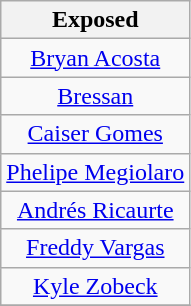<table class="wikitable" style="text-align:center">
<tr>
<th>Exposed</th>
</tr>
<tr>
<td><a href='#'>Bryan Acosta</a></td>
</tr>
<tr>
<td><a href='#'>Bressan</a></td>
</tr>
<tr>
<td><a href='#'>Caiser Gomes</a></td>
</tr>
<tr>
<td><a href='#'>Phelipe Megiolaro</a></td>
</tr>
<tr>
<td><a href='#'>Andrés Ricaurte</a></td>
</tr>
<tr>
<td><a href='#'>Freddy Vargas</a></td>
</tr>
<tr>
<td><a href='#'>Kyle Zobeck</a></td>
</tr>
<tr>
</tr>
</table>
